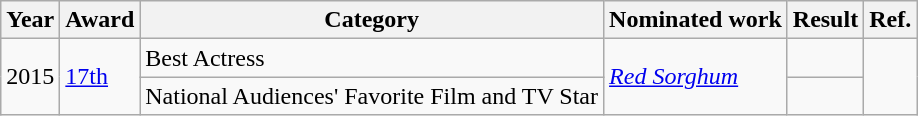<table class="wikitable">
<tr>
<th>Year</th>
<th>Award</th>
<th>Category</th>
<th>Nominated work</th>
<th>Result</th>
<th>Ref.</th>
</tr>
<tr>
<td rowspan=2>2015</td>
<td rowspan=2><a href='#'>17th</a></td>
<td>Best Actress</td>
<td rowspan=2><em><a href='#'>Red Sorghum</a></em></td>
<td></td>
<td rowspan=2></td>
</tr>
<tr>
<td>National Audiences' Favorite Film and TV Star</td>
<td></td>
</tr>
</table>
